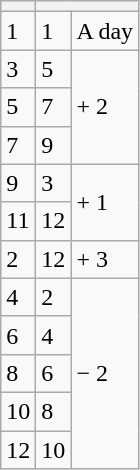<table class="wikitable">
<tr>
<th></th>
<th colspan=2></th>
</tr>
<tr>
<td>1</td>
<td>1</td>
<td>A day</td>
</tr>
<tr>
<td>3</td>
<td>5</td>
<td rowspan=3> + 2</td>
</tr>
<tr>
<td>5</td>
<td>7</td>
</tr>
<tr>
<td>7</td>
<td>9</td>
</tr>
<tr>
<td>9</td>
<td>3</td>
<td rowspan=2> + 1</td>
</tr>
<tr>
<td>11</td>
<td>12</td>
</tr>
<tr>
<td>2</td>
<td>12</td>
<td> + 3</td>
</tr>
<tr>
<td>4</td>
<td>2</td>
<td rowspan=5> − 2</td>
</tr>
<tr>
<td>6</td>
<td>4</td>
</tr>
<tr>
<td>8</td>
<td>6</td>
</tr>
<tr>
<td>10</td>
<td>8</td>
</tr>
<tr>
<td>12</td>
<td>10</td>
</tr>
</table>
